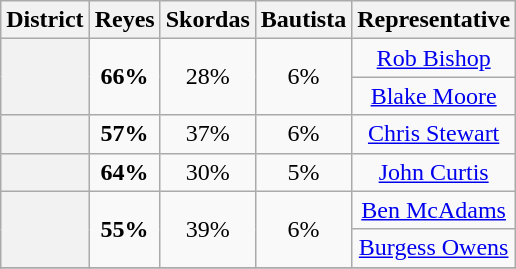<table class=wikitable>
<tr>
<th>District</th>
<th>Reyes</th>
<th>Skordas</th>
<th>Bautista</th>
<th>Representative</th>
</tr>
<tr align=center>
<th rowspan=2 ></th>
<td rowspan=2><strong>66%</strong></td>
<td rowspan=2>28%</td>
<td rowspan=2>6%</td>
<td><a href='#'>Rob Bishop</a></td>
</tr>
<tr align=center>
<td><a href='#'>Blake Moore</a></td>
</tr>
<tr align=center>
<th></th>
<td><strong>57%</strong></td>
<td>37%</td>
<td>6%</td>
<td><a href='#'>Chris Stewart</a></td>
</tr>
<tr align=center>
<th></th>
<td><strong>64%</strong></td>
<td>30%</td>
<td>5%</td>
<td><a href='#'>John Curtis</a></td>
</tr>
<tr align=center>
<th rowspan=2 ></th>
<td rowspan=2><strong>55%</strong></td>
<td rowspan=2>39%</td>
<td rowspan=2>6%</td>
<td><a href='#'>Ben McAdams</a></td>
</tr>
<tr align=center>
<td><a href='#'>Burgess Owens</a></td>
</tr>
<tr align=center>
</tr>
</table>
